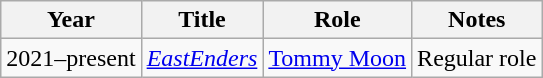<table class="wikitable">
<tr>
<th>Year</th>
<th>Title</th>
<th>Role</th>
<th>Notes</th>
</tr>
<tr>
<td>2021–present</td>
<td><em><a href='#'>EastEnders</a></em></td>
<td><a href='#'>Tommy Moon</a></td>
<td>Regular role</td>
</tr>
</table>
